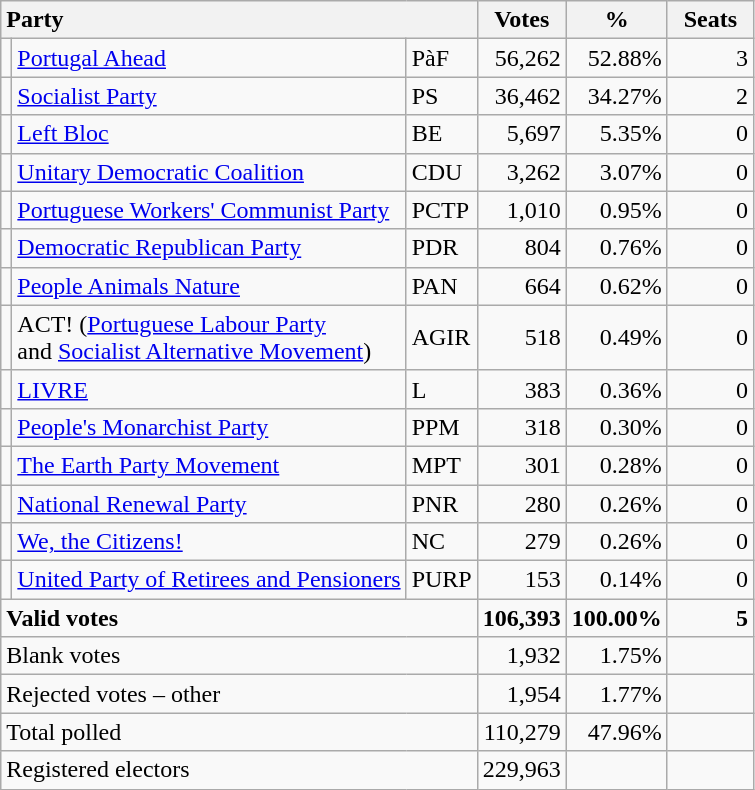<table class="wikitable" border="1" style="text-align:right;">
<tr>
<th style="text-align:left;" colspan=3>Party</th>
<th align=center width="50">Votes</th>
<th align=center width="50">%</th>
<th align=center width="50">Seats</th>
</tr>
<tr>
<td></td>
<td align=left><a href='#'>Portugal Ahead</a></td>
<td align=left>PàF</td>
<td>56,262</td>
<td>52.88%</td>
<td>3</td>
</tr>
<tr>
<td></td>
<td align=left><a href='#'>Socialist Party</a></td>
<td align=left>PS</td>
<td>36,462</td>
<td>34.27%</td>
<td>2</td>
</tr>
<tr>
<td></td>
<td align=left><a href='#'>Left Bloc</a></td>
<td align=left>BE</td>
<td>5,697</td>
<td>5.35%</td>
<td>0</td>
</tr>
<tr>
<td></td>
<td align=left style="white-space: nowrap;"><a href='#'>Unitary Democratic Coalition</a></td>
<td align=left>CDU</td>
<td>3,262</td>
<td>3.07%</td>
<td>0</td>
</tr>
<tr>
<td></td>
<td align=left><a href='#'>Portuguese Workers' Communist Party</a></td>
<td align=left>PCTP</td>
<td>1,010</td>
<td>0.95%</td>
<td>0</td>
</tr>
<tr>
<td></td>
<td align=left><a href='#'>Democratic Republican Party</a></td>
<td align=left>PDR</td>
<td>804</td>
<td>0.76%</td>
<td>0</td>
</tr>
<tr>
<td></td>
<td align=left><a href='#'>People Animals Nature</a></td>
<td align=left>PAN</td>
<td>664</td>
<td>0.62%</td>
<td>0</td>
</tr>
<tr>
<td></td>
<td align=left>ACT! (<a href='#'>Portuguese Labour Party</a><br>and <a href='#'>Socialist Alternative Movement</a>)</td>
<td align=left>AGIR</td>
<td>518</td>
<td>0.49%</td>
<td>0</td>
</tr>
<tr>
<td></td>
<td align=left><a href='#'>LIVRE</a></td>
<td align=left>L</td>
<td>383</td>
<td>0.36%</td>
<td>0</td>
</tr>
<tr>
<td></td>
<td align=left><a href='#'>People's Monarchist Party</a></td>
<td align=left>PPM</td>
<td>318</td>
<td>0.30%</td>
<td>0</td>
</tr>
<tr>
<td></td>
<td align=left><a href='#'>The Earth Party Movement</a></td>
<td align=left>MPT</td>
<td>301</td>
<td>0.28%</td>
<td>0</td>
</tr>
<tr>
<td></td>
<td align=left><a href='#'>National Renewal Party</a></td>
<td align=left>PNR</td>
<td>280</td>
<td>0.26%</td>
<td>0</td>
</tr>
<tr>
<td></td>
<td align=left><a href='#'>We, the Citizens!</a></td>
<td align=left>NC</td>
<td>279</td>
<td>0.26%</td>
<td>0</td>
</tr>
<tr>
<td></td>
<td align=left><a href='#'>United Party of Retirees and Pensioners</a></td>
<td align=left>PURP</td>
<td>153</td>
<td>0.14%</td>
<td>0</td>
</tr>
<tr style="font-weight:bold">
<td align=left colspan=3>Valid votes</td>
<td>106,393</td>
<td>100.00%</td>
<td>5</td>
</tr>
<tr>
<td align=left colspan=3>Blank votes</td>
<td>1,932</td>
<td>1.75%</td>
<td></td>
</tr>
<tr>
<td align=left colspan=3>Rejected votes – other</td>
<td>1,954</td>
<td>1.77%</td>
<td></td>
</tr>
<tr>
<td align=left colspan=3>Total polled</td>
<td>110,279</td>
<td>47.96%</td>
<td></td>
</tr>
<tr>
<td align=left colspan=3>Registered electors</td>
<td>229,963</td>
<td></td>
<td></td>
</tr>
</table>
